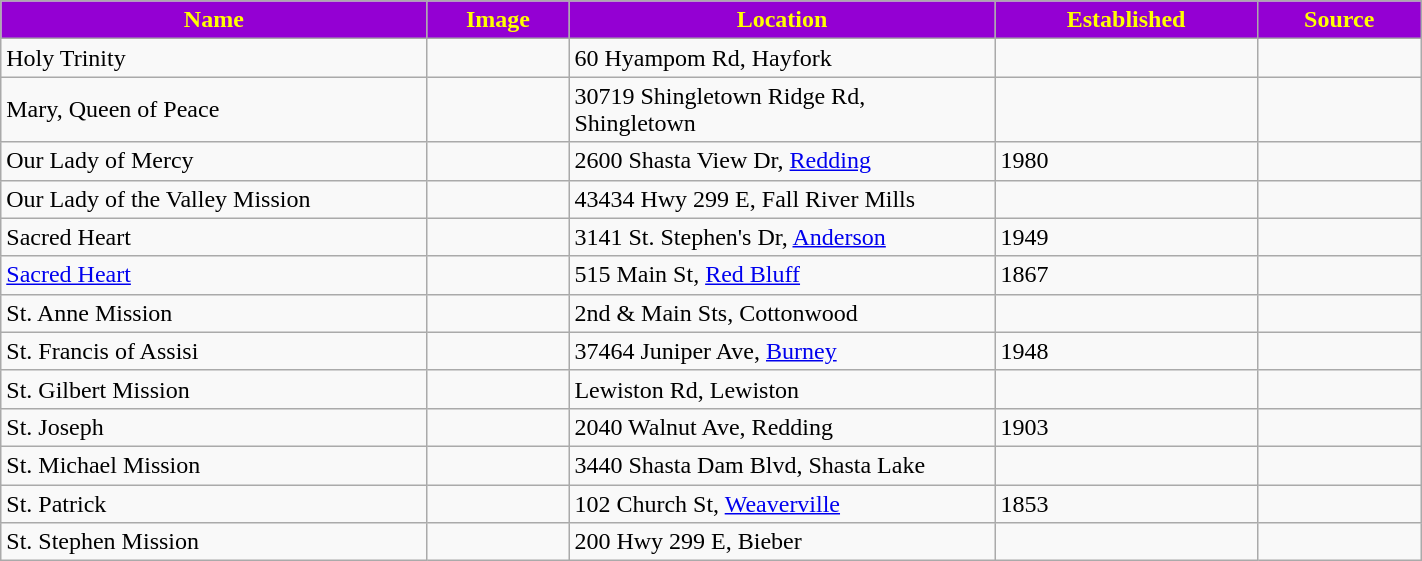<table class="wikitable sortable" style="width:75%">
<tr>
<th style="background:darkviolet; color:yellow;" width="30%"><strong>Name</strong></th>
<th style="background:darkviolet; color:yellow;" width="10%"><strong>Image</strong></th>
<th style="background:darkviolet; color:yellow;" width="30%"><strong>Location</strong></th>
<th style="background:darkviolet; color:yellow;" width="15"><strong>Established</strong></th>
<th style="background:darkviolet; color:yellow;" width="15"><strong>Source</strong></th>
</tr>
<tr>
<td>Holy Trinity</td>
<td></td>
<td>60 Hyampom Rd, Hayfork</td>
<td></td>
<td></td>
</tr>
<tr>
<td>Mary, Queen of Peace</td>
<td></td>
<td>30719 Shingletown Ridge Rd, Shingletown</td>
<td></td>
<td></td>
</tr>
<tr>
<td>Our Lady of Mercy</td>
<td></td>
<td>2600 Shasta View Dr, <a href='#'>Redding</a></td>
<td>1980</td>
<td></td>
</tr>
<tr>
<td>Our Lady of the Valley Mission</td>
<td></td>
<td>43434 Hwy 299 E, Fall River Mills</td>
<td></td>
<td></td>
</tr>
<tr>
<td>Sacred Heart</td>
<td></td>
<td>3141 St. Stephen's Dr, <a href='#'>Anderson</a></td>
<td>1949</td>
<td></td>
</tr>
<tr>
<td><a href='#'>Sacred Heart</a></td>
<td></td>
<td>515 Main St, <a href='#'>Red Bluff</a></td>
<td>1867</td>
<td></td>
</tr>
<tr>
<td>St. Anne Mission</td>
<td></td>
<td>2nd & Main Sts, Cottonwood</td>
<td></td>
<td></td>
</tr>
<tr>
<td>St. Francis of Assisi</td>
<td></td>
<td>37464 Juniper Ave, <a href='#'>Burney</a></td>
<td>1948</td>
<td></td>
</tr>
<tr>
<td>St. Gilbert Mission</td>
<td></td>
<td>Lewiston Rd, Lewiston</td>
<td></td>
<td></td>
</tr>
<tr>
<td>St. Joseph</td>
<td></td>
<td>2040 Walnut Ave, Redding</td>
<td>1903</td>
<td></td>
</tr>
<tr>
<td>St. Michael Mission</td>
<td></td>
<td>3440 Shasta Dam Blvd, Shasta Lake</td>
<td></td>
<td></td>
</tr>
<tr>
<td>St. Patrick</td>
<td></td>
<td>102 Church St, <a href='#'>Weaverville</a></td>
<td>1853</td>
<td></td>
</tr>
<tr>
<td>St. Stephen Mission</td>
<td></td>
<td>200 Hwy 299 E, Bieber</td>
<td></td>
<td></td>
</tr>
</table>
